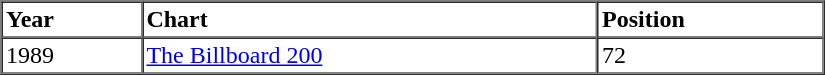<table border=1 cellspacing=0 cellpadding=2 width="550px">
<tr>
<th align="left">Year</th>
<th align="left">Chart</th>
<th align="left">Position</th>
</tr>
<tr>
<td align="left">1989</td>
<td align="left"><a href='#'>The Billboard 200</a></td>
<td align="left">72</td>
</tr>
<tr>
</tr>
</table>
